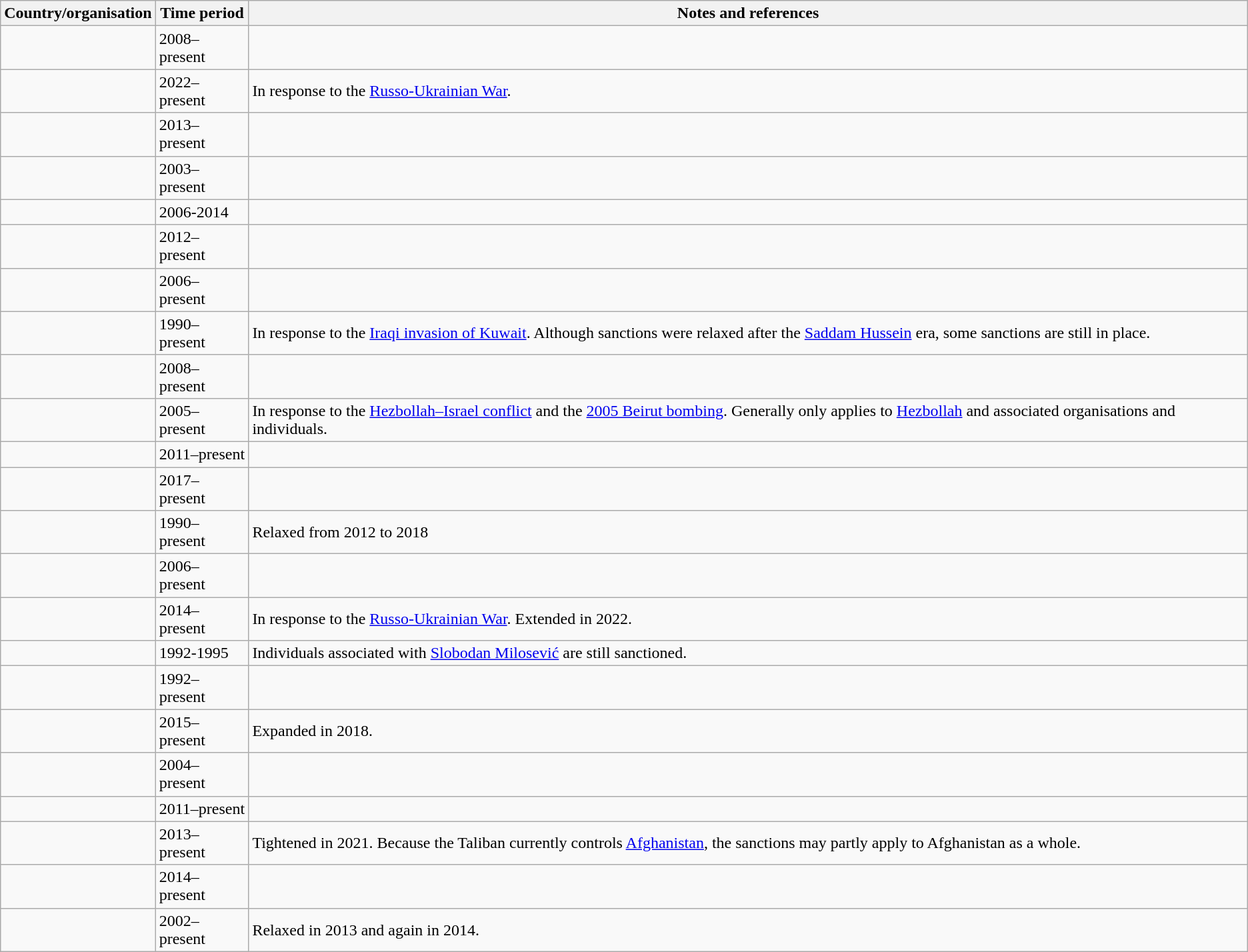<table class="wikitable sortable">
<tr>
<th>Country/organisation</th>
<th>Time period</th>
<th>Notes and references</th>
</tr>
<tr>
<td></td>
<td>2008–present</td>
<td></td>
</tr>
<tr>
<td></td>
<td>2022–present</td>
<td>In response to the <a href='#'>Russo-Ukrainian War</a>.</td>
</tr>
<tr>
<td></td>
<td>2013–present</td>
<td></td>
</tr>
<tr>
<td></td>
<td>2003–present</td>
<td></td>
</tr>
<tr>
<td></td>
<td>2006-2014</td>
<td></td>
</tr>
<tr>
<td></td>
<td>2012–present</td>
<td></td>
</tr>
<tr>
<td></td>
<td>2006–present</td>
<td></td>
</tr>
<tr>
<td></td>
<td>1990–present</td>
<td>In response to the <a href='#'>Iraqi invasion of Kuwait</a>. Although sanctions were relaxed after the <a href='#'>Saddam Hussein</a> era, some sanctions are still in place.</td>
</tr>
<tr>
<td></td>
<td>2008–present</td>
<td></td>
</tr>
<tr>
<td></td>
<td>2005–present</td>
<td>In response to the <a href='#'>Hezbollah–Israel conflict</a> and the <a href='#'>2005 Beirut bombing</a>. Generally only applies to <a href='#'>Hezbollah</a> and associated organisations and individuals.</td>
</tr>
<tr>
<td></td>
<td>2011–present</td>
<td></td>
</tr>
<tr>
<td></td>
<td>2017–present</td>
<td></td>
</tr>
<tr>
<td></td>
<td>1990–present</td>
<td>Relaxed from 2012 to 2018</td>
</tr>
<tr>
<td></td>
<td>2006–present</td>
<td></td>
</tr>
<tr>
<td></td>
<td>2014–present</td>
<td>In response to the <a href='#'>Russo-Ukrainian War</a>. Extended in 2022.</td>
</tr>
<tr>
<td></td>
<td>1992-1995</td>
<td>Individuals associated with <a href='#'>Slobodan Milosević</a> are still sanctioned.</td>
</tr>
<tr>
<td></td>
<td>1992–present</td>
<td></td>
</tr>
<tr>
<td></td>
<td>2015–present</td>
<td>Expanded in 2018.</td>
</tr>
<tr>
<td></td>
<td>2004–present</td>
<td></td>
</tr>
<tr>
<td></td>
<td>2011–present</td>
<td></td>
</tr>
<tr>
<td></td>
<td>2013–present</td>
<td>Tightened in 2021. Because the Taliban currently controls <a href='#'>Afghanistan</a>, the sanctions may partly apply to Afghanistan as a whole.</td>
</tr>
<tr>
<td></td>
<td>2014–present</td>
<td></td>
</tr>
<tr>
<td></td>
<td>2002–present</td>
<td>Relaxed in 2013 and again in 2014.</td>
</tr>
</table>
